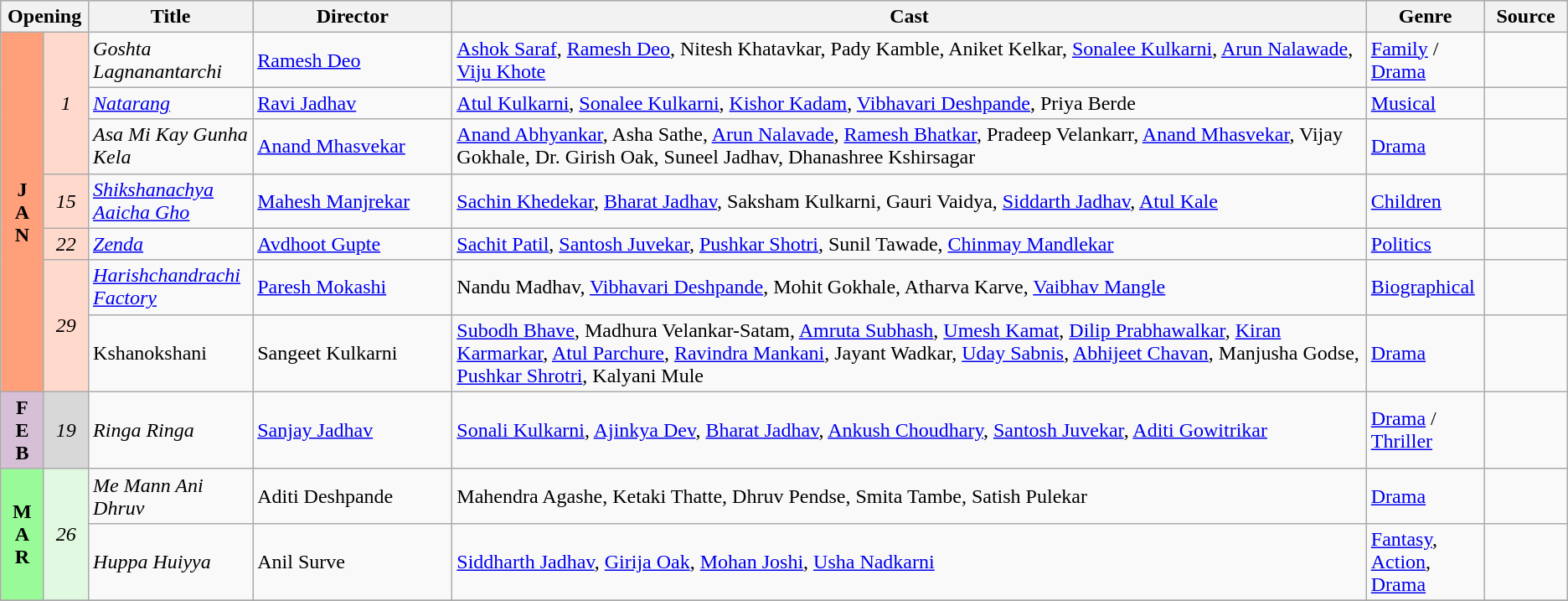<table class="wikitable sortable">
<tr style="background:#b0e0e6; text-align:center;">
<th colspan="2" style="width:5%; colspan=" 2">Opening</th>
<th style="width:8%;"><strong>Title</strong></th>
<th style="width:12%;"><strong>Director</strong></th>
<th style="width:55%;"><strong>Cast</strong></th>
<th style="width:5%;"><strong>Genre</strong></th>
<th style="width:5%;"><strong>Source</strong></th>
</tr>
<tr>
<td rowspan="7" style="text-align:center; background:#ffa07a;"><strong>J<br>A<br>N</strong></td>
<td rowspan="3" style="text-align:center; background:#ffdacc;"><em>1</em></td>
<td><em>Goshta Lagnanantarchi</em></td>
<td><a href='#'>Ramesh Deo</a></td>
<td><a href='#'>Ashok Saraf</a>, <a href='#'>Ramesh Deo</a>, Nitesh Khatavkar, Pady Kamble, Aniket Kelkar, <a href='#'>Sonalee Kulkarni</a>, <a href='#'>Arun Nalawade</a>, <a href='#'>Viju Khote</a></td>
<td><a href='#'>Family</a> / <a href='#'>Drama</a></td>
<td></td>
</tr>
<tr>
<td><em><a href='#'>Natarang</a></em></td>
<td><a href='#'>Ravi Jadhav</a></td>
<td><a href='#'>Atul Kulkarni</a>, <a href='#'>Sonalee Kulkarni</a>, <a href='#'>Kishor Kadam</a>, <a href='#'>Vibhavari Deshpande</a>, Priya Berde</td>
<td><a href='#'>Musical</a></td>
<td></td>
</tr>
<tr>
<td><em>Asa Mi Kay Gunha Kela</em></td>
<td><a href='#'>Anand Mhasvekar</a></td>
<td><a href='#'>Anand Abhyankar</a>, Asha Sathe, <a href='#'>Arun Nalavade</a>, <a href='#'>Ramesh Bhatkar</a>, Pradeep Velankarr, <a href='#'>Anand Mhasvekar</a>, Vijay Gokhale, Dr. Girish Oak, Suneel Jadhav, Dhanashree Kshirsagar</td>
<td><a href='#'>Drama</a></td>
<td></td>
</tr>
<tr>
<td rowspan="1" style="text-align:center; background:#ffdacc;"><em>15</em></td>
<td><em><a href='#'>Shikshanachya Aaicha Gho</a></em></td>
<td><a href='#'>Mahesh Manjrekar</a></td>
<td><a href='#'>Sachin Khedekar</a>, <a href='#'>Bharat Jadhav</a>, Saksham Kulkarni, Gauri Vaidya, <a href='#'>Siddarth Jadhav</a>, <a href='#'>Atul Kale</a></td>
<td><a href='#'>Children</a></td>
<td></td>
</tr>
<tr>
<td rowspan="1" style="text-align:center; background:#ffdacc;"><em>22</em></td>
<td><em><a href='#'>Zenda</a></em></td>
<td><a href='#'>Avdhoot Gupte</a></td>
<td><a href='#'>Sachit Patil</a>, <a href='#'>Santosh Juvekar</a>, <a href='#'>Pushkar Shotri</a>, Sunil Tawade, <a href='#'>Chinmay Mandlekar</a></td>
<td><a href='#'>Politics</a></td>
<td></td>
</tr>
<tr>
<td rowspan="2" style="text-align:center; background:#ffdacc;"><em>29</em></td>
<td><em><a href='#'>Harishchandrachi Factory</a></em></td>
<td><a href='#'>Paresh Mokashi</a></td>
<td>Nandu Madhav, <a href='#'>Vibhavari Deshpande</a>, Mohit Gokhale, Atharva Karve, <a href='#'>Vaibhav Mangle</a></td>
<td><a href='#'>Biographical</a></td>
<td></td>
</tr>
<tr>
<td>Kshanokshani</td>
<td>Sangeet Kulkarni</td>
<td><a href='#'>Subodh Bhave</a>, Madhura Velankar-Satam, <a href='#'>Amruta Subhash</a>, <a href='#'>Umesh Kamat</a>, <a href='#'>Dilip Prabhawalkar</a>, <a href='#'>Kiran Karmarkar</a>, <a href='#'>Atul Parchure</a>, <a href='#'>Ravindra Mankani</a>, Jayant Wadkar, <a href='#'>Uday Sabnis</a>, <a href='#'>Abhijeet Chavan</a>, Manjusha Godse, <a href='#'>Pushkar Shrotri</a>, Kalyani Mule</td>
<td><a href='#'>Drama</a></td>
<td></td>
</tr>
<tr>
<td rowspan="1" style="text-align:center; background:thistle;"><strong>F<br>E<br>B</strong></td>
<td rowspan="1" style="text-align:center;  background:#d8d8d8;"><em>19</em></td>
<td><em>Ringa Ringa</em></td>
<td><a href='#'>Sanjay Jadhav</a></td>
<td><a href='#'>Sonali Kulkarni</a>, <a href='#'>Ajinkya Dev</a>, <a href='#'>Bharat Jadhav</a>, <a href='#'>Ankush Choudhary</a>, <a href='#'>Santosh Juvekar</a>, <a href='#'>Aditi Gowitrikar</a></td>
<td><a href='#'>Drama</a> / <a href='#'>Thriller</a></td>
<td></td>
</tr>
<tr>
<td rowspan="2" style="text-align:center; background:#98fb98;"><strong>M<br>A<br>R</strong></td>
<td rowspan="2" style="text-align:center;  background:#e0f9e0;"><em>26</em></td>
<td><em>Me Mann Ani Dhruv</em></td>
<td>Aditi Deshpande</td>
<td>Mahendra Agashe, Ketaki Thatte, Dhruv Pendse, Smita Tambe, Satish Pulekar</td>
<td><a href='#'>Drama</a></td>
<td></td>
</tr>
<tr>
<td><em>Huppa Huiyya</em></td>
<td>Anil Surve</td>
<td><a href='#'>Siddharth Jadhav</a>, <a href='#'>Girija Oak</a>, <a href='#'>Mohan Joshi</a>, <a href='#'>Usha Nadkarni</a></td>
<td><a href='#'>Fantasy</a>, <a href='#'>Action</a>, <a href='#'>Drama</a></td>
<td></td>
</tr>
<tr>
</tr>
</table>
